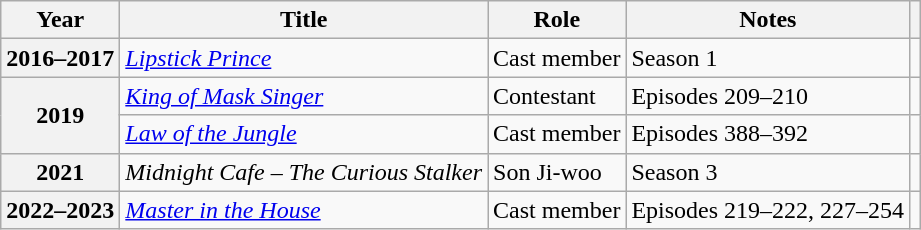<table class="wikitable sortable plainrowheaders">
<tr>
<th scope="col">Year</th>
<th scope="col">Title</th>
<th scope="col">Role</th>
<th scope="col">Notes</th>
<th scope="col" class="unsortable"></th>
</tr>
<tr>
<th scope="row">2016–2017</th>
<td><em><a href='#'>Lipstick Prince</a></em></td>
<td>Cast member</td>
<td>Season 1</td>
<td></td>
</tr>
<tr>
<th scope="row" rowspan="2">2019</th>
<td><em><a href='#'>King of Mask Singer</a></em></td>
<td>Contestant</td>
<td>Episodes 209–210</td>
<td></td>
</tr>
<tr>
<td><em><a href='#'>Law of the Jungle</a></em></td>
<td>Cast member</td>
<td>Episodes 388–392</td>
<td></td>
</tr>
<tr>
<th scope="row">2021</th>
<td><em>Midnight Cafe – The Curious Stalker</em></td>
<td>Son Ji-woo</td>
<td>Season 3</td>
<td></td>
</tr>
<tr>
<th scope="row">2022–2023</th>
<td><em><a href='#'>Master in the House</a></em></td>
<td>Cast member</td>
<td>Episodes 219–222, 227–254</td>
<td></td>
</tr>
</table>
